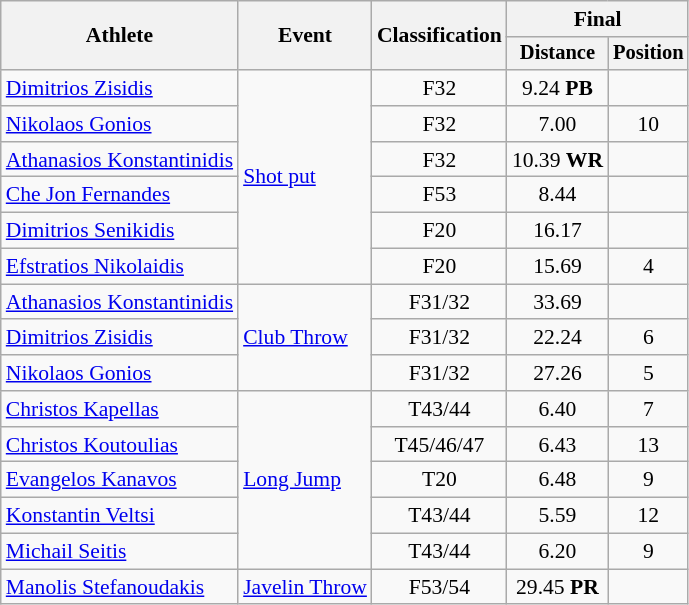<table class=wikitable style="font-size:90%">
<tr>
<th rowspan="2">Athlete</th>
<th rowspan="2">Event</th>
<th rowspan="2">Classification</th>
<th colspan="2">Final</th>
</tr>
<tr style="font-size:95%">
<th>Distance</th>
<th>Position</th>
</tr>
<tr align=center>
<td align=left><a href='#'>Dimitrios Zisidis</a></td>
<td align=left rowspan=6><a href='#'>Shot put</a></td>
<td>F32</td>
<td>9.24 <strong>PB</strong></td>
<td></td>
</tr>
<tr align=center>
<td align=left><a href='#'>Nikolaos Gonios</a></td>
<td>F32</td>
<td>7.00</td>
<td>10</td>
</tr>
<tr align=center>
<td align=left><a href='#'>Athanasios Konstantinidis</a></td>
<td>F32</td>
<td>10.39 <strong>WR</strong></td>
<td></td>
</tr>
<tr align=center>
<td align=left><a href='#'>Che Jon Fernandes</a></td>
<td>F53</td>
<td>8.44</td>
<td></td>
</tr>
<tr align=center>
<td align=left><a href='#'>Dimitrios Senikidis</a></td>
<td>F20</td>
<td>16.17</td>
<td></td>
</tr>
<tr align=center>
<td align=left><a href='#'>Efstratios Nikolaidis</a></td>
<td>F20</td>
<td>15.69</td>
<td>4</td>
</tr>
<tr align=center>
<td align=left><a href='#'>Athanasios Konstantinidis</a></td>
<td align=left rowspan=3><a href='#'>Club Throw</a></td>
<td>F31/32</td>
<td>33.69</td>
<td></td>
</tr>
<tr align=center>
<td align=left><a href='#'>Dimitrios Zisidis</a></td>
<td>F31/32</td>
<td>22.24</td>
<td>6</td>
</tr>
<tr align=center>
<td align=left><a href='#'>Nikolaos Gonios</a></td>
<td>F31/32</td>
<td>27.26</td>
<td>5</td>
</tr>
<tr align=center>
<td align=left><a href='#'>Christos Kapellas</a></td>
<td align=left rowspan=5><a href='#'>Long Jump</a></td>
<td>T43/44</td>
<td>6.40</td>
<td>7</td>
</tr>
<tr align=center>
<td align=left><a href='#'>Christos Koutoulias</a></td>
<td>T45/46/47</td>
<td>6.43</td>
<td>13</td>
</tr>
<tr align=center>
<td align=left><a href='#'>Evangelos Kanavos</a></td>
<td>T20</td>
<td>6.48</td>
<td>9</td>
</tr>
<tr align=center>
<td align=left><a href='#'>Konstantin Veltsi</a></td>
<td>T43/44</td>
<td>5.59</td>
<td>12</td>
</tr>
<tr align=center>
<td align=left><a href='#'>Michail Seitis</a></td>
<td>T43/44</td>
<td>6.20</td>
<td>9</td>
</tr>
<tr align=center>
<td align=left><a href='#'>Manolis Stefanoudakis</a></td>
<td align=left><a href='#'>Javelin Throw</a></td>
<td>F53/54</td>
<td>29.45 <strong>PR</strong></td>
<td></td>
</tr>
</table>
